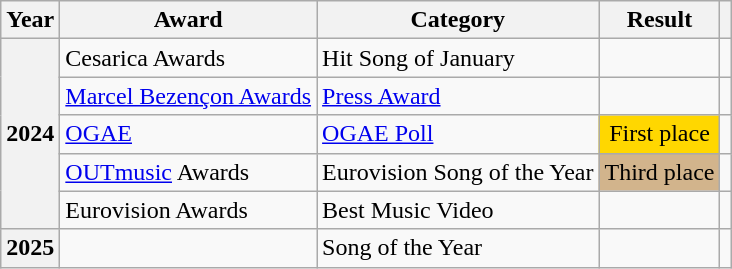<table class="wikitable sortable plainrowheaders">
<tr>
<th scope="col">Year</th>
<th scope="col">Award</th>
<th scope="col">Category</th>
<th scope="col">Result</th>
<th scope="col"></th>
</tr>
<tr>
<th scope="row" rowspan="5">2024</th>
<td>Cesarica Awards</td>
<td>Hit Song of January</td>
<td></td>
<td align="center"></td>
</tr>
<tr>
<td><a href='#'>Marcel Bezençon Awards</a></td>
<td><a href='#'>Press Award</a></td>
<td></td>
<td align="center"></td>
</tr>
<tr>
<td><a href='#'>OGAE</a></td>
<td><a href='#'>OGAE Poll</a></td>
<td align="center" bgcolor=gold>First place</td>
<td align="center"></td>
</tr>
<tr>
<td><a href='#'>OUTmusic</a> Awards</td>
<td>Eurovision Song of the Year</td>
<td align="center" bgcolor=tan>Third place</td>
<td align="center"></td>
</tr>
<tr>
<td>Eurovision Awards</td>
<td>Best Music Video</td>
<td></td>
<td align="center"></td>
</tr>
<tr>
<th scope="row">2025</th>
<td></td>
<td>Song of the Year</td>
<td></td>
<td align="center"></td>
</tr>
</table>
